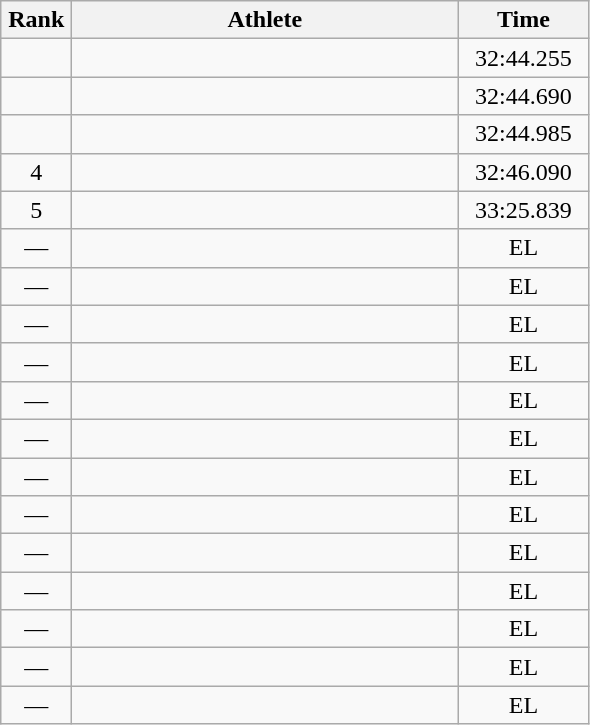<table class=wikitable style="text-align:center">
<tr>
<th width=40>Rank</th>
<th width=250>Athlete</th>
<th width=80>Time</th>
</tr>
<tr>
<td></td>
<td align=left></td>
<td>32:44.255</td>
</tr>
<tr>
<td></td>
<td align=left></td>
<td>32:44.690</td>
</tr>
<tr>
<td></td>
<td align=left></td>
<td>32:44.985</td>
</tr>
<tr>
<td>4</td>
<td align=left></td>
<td>32:46.090</td>
</tr>
<tr>
<td>5</td>
<td align=left></td>
<td>33:25.839</td>
</tr>
<tr>
<td>—</td>
<td align=left></td>
<td>EL</td>
</tr>
<tr>
<td>—</td>
<td align=left></td>
<td>EL</td>
</tr>
<tr>
<td>—</td>
<td align=left></td>
<td>EL</td>
</tr>
<tr>
<td>—</td>
<td align=left></td>
<td>EL</td>
</tr>
<tr>
<td>—</td>
<td align=left></td>
<td>EL</td>
</tr>
<tr>
<td>—</td>
<td align=left></td>
<td>EL</td>
</tr>
<tr>
<td>—</td>
<td align=left></td>
<td>EL</td>
</tr>
<tr>
<td>—</td>
<td align=left></td>
<td>EL</td>
</tr>
<tr>
<td>—</td>
<td align=left></td>
<td>EL</td>
</tr>
<tr>
<td>—</td>
<td align=left></td>
<td>EL</td>
</tr>
<tr>
<td>—</td>
<td align=left></td>
<td>EL</td>
</tr>
<tr>
<td>—</td>
<td align=left></td>
<td>EL</td>
</tr>
<tr>
<td>—</td>
<td align=left></td>
<td>EL</td>
</tr>
</table>
